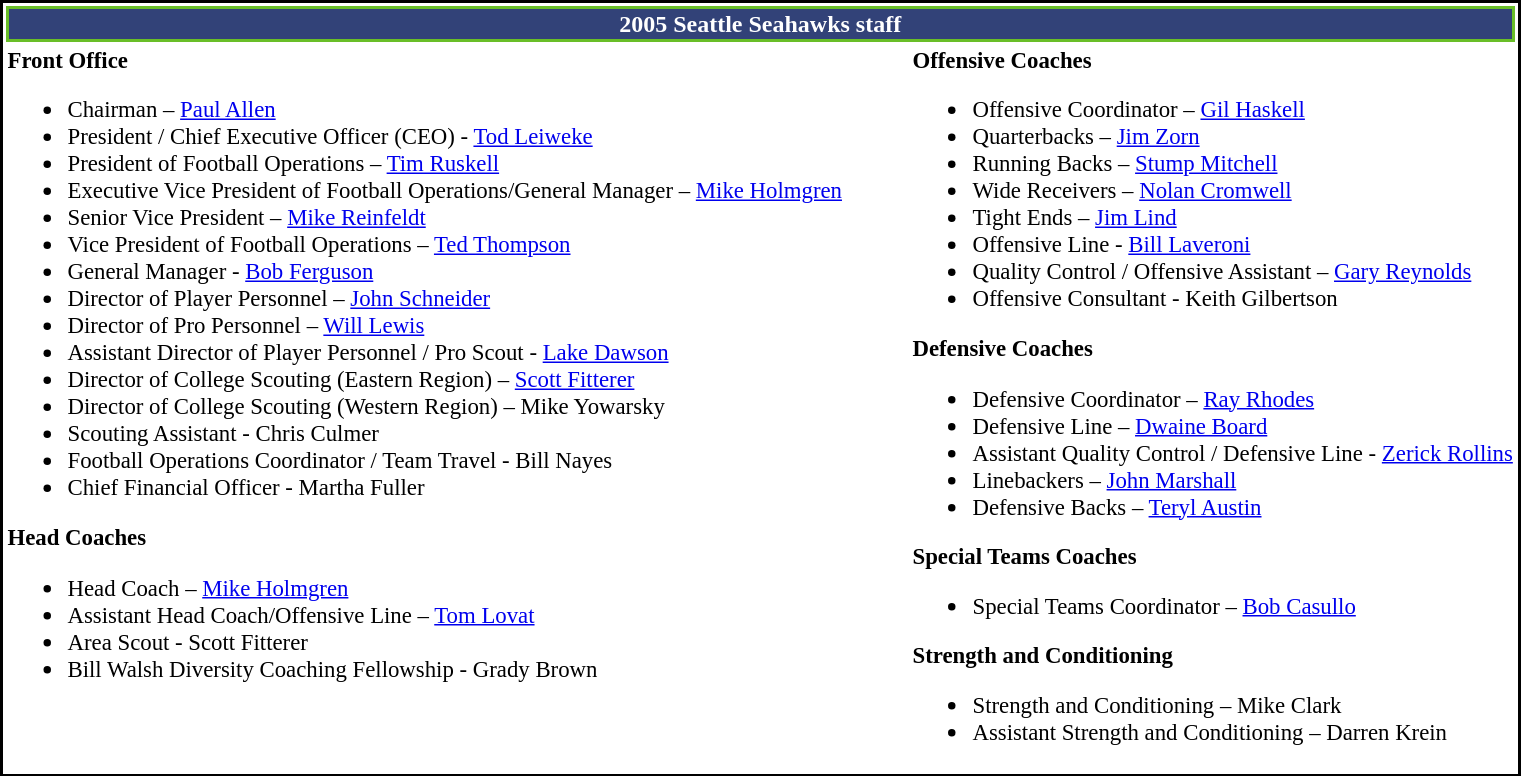<table class="toccolours" style="text-align: left; border: 2px solid black;">
<tr>
<th colspan="7" style= "text-align: center; background: #324278; border: 2px solid #69BE28; color: white;">2005 Seattle Seahawks staff</th>
</tr>
<tr>
<td style="font-size: 95%;" valign="top"><strong>Front Office</strong><br><ul><li>Chairman – <a href='#'>Paul Allen</a></li><li>President / Chief Executive Officer (CEO) - <a href='#'>Tod Leiweke</a></li><li>President of Football Operations – <a href='#'>Tim Ruskell</a></li><li>Executive Vice President of Football Operations/General Manager – <a href='#'>Mike Holmgren</a></li><li>Senior Vice President – <a href='#'>Mike Reinfeldt</a></li><li>Vice President of Football Operations – <a href='#'>Ted Thompson</a></li><li>General Manager - <a href='#'>Bob Ferguson</a></li><li>Director of Player Personnel – <a href='#'>John Schneider</a></li><li>Director of Pro Personnel – <a href='#'>Will Lewis</a></li><li>Assistant Director of Player Personnel / Pro Scout - <a href='#'>Lake Dawson</a></li><li>Director of College Scouting (Eastern Region) – <a href='#'>Scott Fitterer</a></li><li>Director of College Scouting (Western Region) – Mike Yowarsky</li><li>Scouting Assistant - Chris Culmer</li><li>Football Operations Coordinator / Team Travel - Bill Nayes</li><li>Chief Financial Officer - Martha Fuller</li></ul><strong>Head Coaches</strong><ul><li>Head Coach – <a href='#'>Mike Holmgren</a></li><li>Assistant Head Coach/Offensive Line – <a href='#'>Tom Lovat</a></li><li>Area Scout - Scott Fitterer</li><li>Bill Walsh Diversity Coaching Fellowship - Grady Brown</li></ul></td>
<td width="35"> </td>
<td valign="top"></td>
<td style="font-size: 95%;" valign="top"><strong>Offensive Coaches</strong><br><ul><li>Offensive Coordinator – <a href='#'>Gil Haskell</a></li><li>Quarterbacks – <a href='#'>Jim Zorn</a></li><li>Running Backs – <a href='#'>Stump Mitchell</a></li><li>Wide Receivers – <a href='#'>Nolan Cromwell</a></li><li>Tight Ends – <a href='#'>Jim Lind</a></li><li>Offensive Line - <a href='#'>Bill Laveroni</a></li><li>Quality Control / Offensive Assistant – <a href='#'>Gary Reynolds</a></li><li>Offensive Consultant - Keith Gilbertson</li></ul><strong>Defensive Coaches</strong><ul><li>Defensive Coordinator – <a href='#'>Ray Rhodes</a></li><li>Defensive Line – <a href='#'>Dwaine Board</a></li><li>Assistant Quality Control / Defensive Line - <a href='#'>Zerick Rollins</a></li><li>Linebackers – <a href='#'>John Marshall</a></li><li>Defensive Backs – <a href='#'>Teryl Austin</a></li></ul><strong>Special Teams Coaches</strong><ul><li>Special Teams Coordinator  – <a href='#'>Bob Casullo</a></li></ul><strong>Strength and Conditioning</strong><ul><li>Strength and Conditioning – Mike Clark</li><li>Assistant Strength and Conditioning – Darren Krein</li></ul></td>
</tr>
</table>
